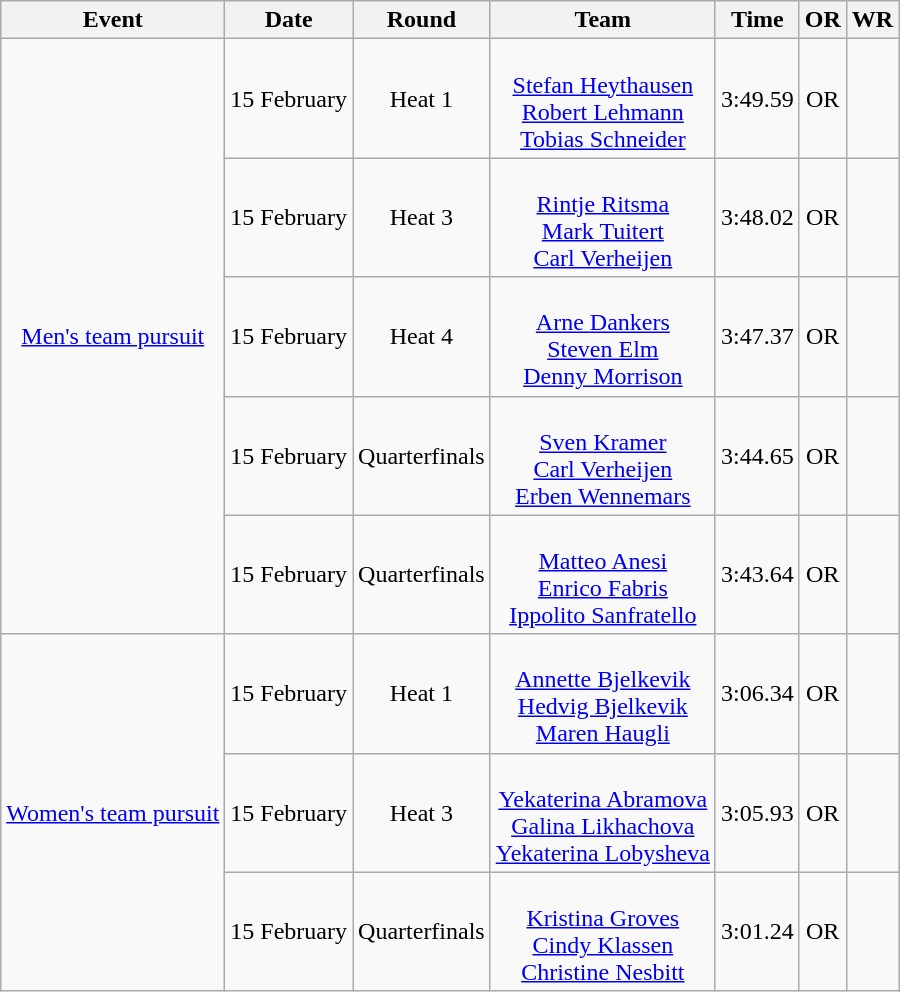<table class="wikitable" style="text-align:center">
<tr>
<th>Event</th>
<th>Date</th>
<th>Round</th>
<th>Team</th>
<th>Time</th>
<th>OR</th>
<th>WR</th>
</tr>
<tr>
<td rowspan=5><a href='#'>Men's team pursuit</a></td>
<td>15 February</td>
<td>Heat 1</td>
<td><br> <a href='#'>Stefan Heythausen</a><br><a href='#'>Robert Lehmann</a><br><a href='#'>Tobias Schneider</a></td>
<td>3:49.59</td>
<td>OR</td>
<td></td>
</tr>
<tr>
<td>15 February</td>
<td>Heat 3</td>
<td><br> <a href='#'>Rintje Ritsma</a><br><a href='#'>Mark Tuitert</a><br><a href='#'>Carl Verheijen</a></td>
<td>3:48.02</td>
<td>OR</td>
<td></td>
</tr>
<tr>
<td>15 February</td>
<td>Heat 4</td>
<td><br> <a href='#'>Arne Dankers</a><br><a href='#'>Steven Elm</a><br><a href='#'>Denny Morrison</a></td>
<td>3:47.37</td>
<td>OR</td>
<td></td>
</tr>
<tr>
<td>15 February</td>
<td>Quarterfinals</td>
<td><br> <a href='#'>Sven Kramer</a><br><a href='#'>Carl Verheijen</a><br><a href='#'>Erben Wennemars</a></td>
<td>3:44.65</td>
<td>OR</td>
<td></td>
</tr>
<tr>
<td>15 February</td>
<td>Quarterfinals</td>
<td><br> <a href='#'>Matteo Anesi</a><br><a href='#'>Enrico Fabris</a><br><a href='#'>Ippolito Sanfratello</a></td>
<td>3:43.64</td>
<td>OR</td>
<td></td>
</tr>
<tr>
<td rowspan=3><a href='#'>Women's team pursuit</a></td>
<td>15 February</td>
<td>Heat 1</td>
<td><br><a href='#'>Annette Bjelkevik</a> <br> <a href='#'>Hedvig Bjelkevik</a><br><a href='#'>Maren Haugli</a></td>
<td>3:06.34</td>
<td>OR</td>
<td></td>
</tr>
<tr>
<td>15 February</td>
<td>Heat 3</td>
<td><br><a href='#'>Yekaterina Abramova</a><br><a href='#'>Galina Likhachova</a><br><a href='#'>Yekaterina Lobysheva</a></td>
<td>3:05.93</td>
<td>OR</td>
<td></td>
</tr>
<tr>
<td>15 February</td>
<td>Quarterfinals</td>
<td><br><a href='#'>Kristina Groves</a><br> <a href='#'>Cindy Klassen</a><br><a href='#'>Christine Nesbitt</a></td>
<td>3:01.24</td>
<td>OR</td>
<td></td>
</tr>
</table>
